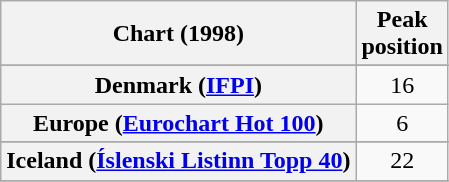<table class="wikitable sortable plainrowheaders" style="text-align:center">
<tr>
<th scope="col">Chart (1998)</th>
<th scope="col">Peak<br>position</th>
</tr>
<tr>
</tr>
<tr>
</tr>
<tr>
<th scope="row">Denmark (<a href='#'>IFPI</a>)</th>
<td>16</td>
</tr>
<tr>
<th scope="row">Europe (<a href='#'>Eurochart Hot 100</a>)<br></th>
<td>6</td>
</tr>
<tr>
</tr>
<tr>
</tr>
<tr>
<th scope="row">Iceland (<a href='#'>Íslenski Listinn Topp 40</a>)</th>
<td>22</td>
</tr>
<tr>
</tr>
<tr>
</tr>
<tr>
</tr>
<tr>
</tr>
</table>
